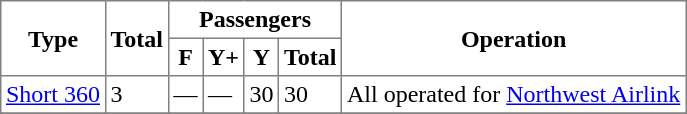<table class="toccolours" border="1" cellpadding="3" style="border-collapse:collapse" style="margin: 1em auto;">
<tr>
<th rowspan="2">Type</th>
<th rowspan="2">Total</th>
<th colspan="4">Passengers</th>
<th rowspan="2">Operation</th>
</tr>
<tr>
<th><abbr>F</abbr></th>
<th><abbr>Y+</abbr></th>
<th><abbr>Y</abbr></th>
<th>Total</th>
</tr>
<tr>
<td><a href='#'>Short 360</a></td>
<td>3</td>
<td>—</td>
<td>—</td>
<td>30</td>
<td>30</td>
<td>All operated for <a href='#'>Northwest Airlink</a></td>
</tr>
<tr>
</tr>
</table>
